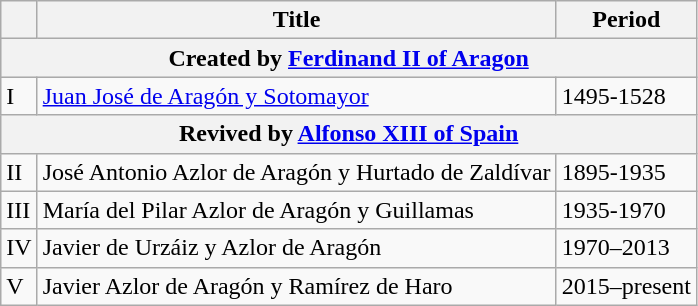<table class="wikitable">
<tr>
<th></th>
<th>Title</th>
<th>Period</th>
</tr>
<tr bgcolor="#dddddd" |>
<th colspan="3">Created by <a href='#'>Ferdinand II of Aragon</a></th>
</tr>
<tr>
<td>I</td>
<td><a href='#'>Juan José de Aragón y Sotomayor</a></td>
<td>1495-1528</td>
</tr>
<tr>
<th colspan="3">Revived by <a href='#'>Alfonso XIII of Spain</a></th>
</tr>
<tr>
<td>II</td>
<td>José Antonio Azlor de Aragón y Hurtado de Zaldívar</td>
<td>1895-1935</td>
</tr>
<tr>
<td>III</td>
<td>María del Pilar Azlor de Aragón y Guillamas</td>
<td>1935-1970</td>
</tr>
<tr>
<td>IV</td>
<td>Javier de Urzáiz y Azlor de Aragón</td>
<td>1970–2013</td>
</tr>
<tr>
<td>V</td>
<td>Javier Azlor de Aragón y Ramírez de Haro</td>
<td>2015–present</td>
</tr>
</table>
